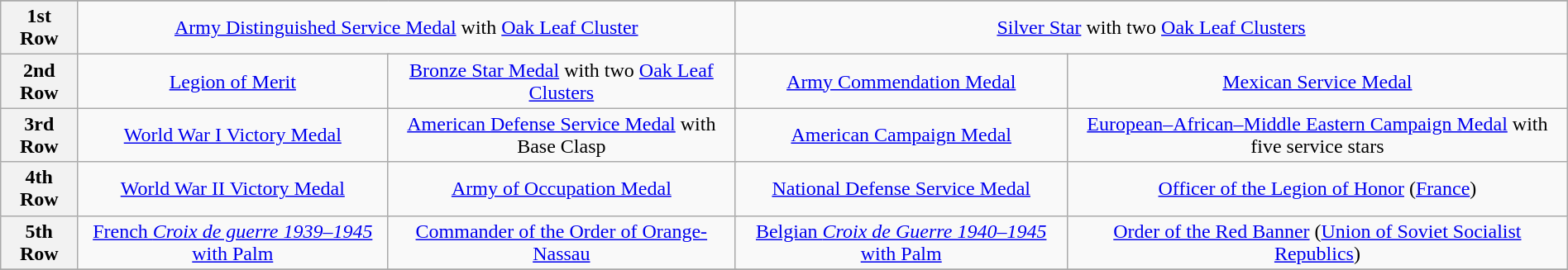<table class="wikitable" style="margin:1em auto; text-align:center;">
<tr>
</tr>
<tr>
<th>1st Row</th>
<td colspan="8"><a href='#'>Army Distinguished Service Medal</a> with <a href='#'>Oak Leaf Cluster</a></td>
<td colspan="7"><a href='#'>Silver Star</a> with two <a href='#'>Oak Leaf Clusters</a></td>
</tr>
<tr>
<th>2nd Row</th>
<td colspan="4"><a href='#'>Legion of Merit</a></td>
<td colspan="4"><a href='#'>Bronze Star Medal</a> with two <a href='#'>Oak Leaf Clusters</a></td>
<td colspan="4"><a href='#'>Army Commendation Medal</a></td>
<td colspan="4"><a href='#'>Mexican Service Medal</a></td>
</tr>
<tr>
<th>3rd Row</th>
<td colspan="4"><a href='#'>World War I Victory Medal</a></td>
<td colspan="4"><a href='#'>American Defense Service Medal</a> with Base Clasp</td>
<td colspan="4"><a href='#'>American Campaign Medal</a></td>
<td colspan="4"><a href='#'>European–African–Middle Eastern Campaign Medal</a> with five service stars</td>
</tr>
<tr>
<th>4th Row</th>
<td colspan="4"><a href='#'>World War II Victory Medal</a></td>
<td colspan="4"><a href='#'>Army of Occupation Medal</a></td>
<td colspan="4"><a href='#'>National Defense Service Medal</a></td>
<td colspan="4"><a href='#'>Officer of the Legion of Honor</a> (<a href='#'>France</a>)</td>
</tr>
<tr>
<th>5th Row</th>
<td colspan="4"><a href='#'>French <em>Croix de guerre 1939–1945</em> with Palm</a></td>
<td colspan="4"><a href='#'>Commander of the Order of Orange-Nassau</a></td>
<td colspan="4"><a href='#'>Belgian <em>Croix de Guerre 1940–1945</em> with Palm</a></td>
<td colspan="4"><a href='#'>Order of the Red Banner</a> (<a href='#'>Union of Soviet Socialist Republics</a>)</td>
</tr>
<tr>
</tr>
</table>
